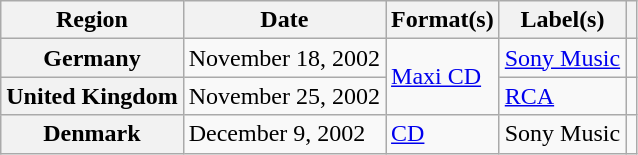<table class="wikitable plainrowheaders">
<tr>
<th scope="col">Region</th>
<th scope="col">Date</th>
<th scope="col">Format(s)</th>
<th scope="col">Label(s)</th>
<th scope="col"></th>
</tr>
<tr>
<th scope="row">Germany</th>
<td>November 18, 2002</td>
<td rowspan="2"><a href='#'>Maxi CD</a></td>
<td><a href='#'>Sony Music</a></td>
<td></td>
</tr>
<tr>
<th scope="row">United Kingdom</th>
<td>November 25, 2002</td>
<td><a href='#'>RCA</a></td>
<td></td>
</tr>
<tr>
<th scope="row">Denmark</th>
<td>December 9, 2002</td>
<td><a href='#'>CD</a></td>
<td>Sony Music</td>
<td></td>
</tr>
</table>
